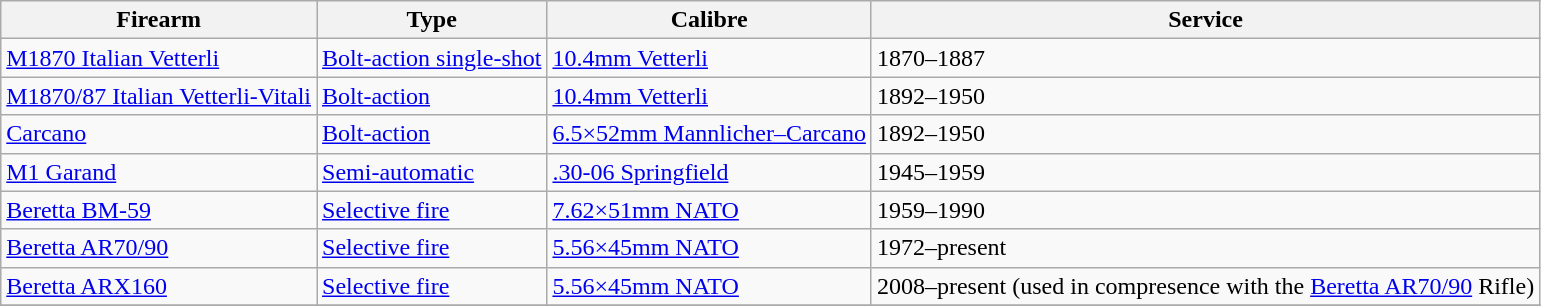<table class="wikitable">
<tr>
<th>Firearm</th>
<th>Type</th>
<th>Calibre</th>
<th>Service</th>
</tr>
<tr>
<td><a href='#'>M1870 Italian Vetterli</a></td>
<td><a href='#'>Bolt-action single-shot</a></td>
<td><a href='#'>10.4mm Vetterli</a></td>
<td>1870–1887</td>
</tr>
<tr>
<td><a href='#'>M1870/87 Italian Vetterli-Vitali</a></td>
<td><a href='#'>Bolt-action</a></td>
<td><a href='#'>10.4mm Vetterli</a></td>
<td>1892–1950</td>
</tr>
<tr>
<td><a href='#'>Carcano</a></td>
<td><a href='#'>Bolt-action</a></td>
<td><a href='#'>6.5×52mm Mannlicher–Carcano</a></td>
<td>1892–1950</td>
</tr>
<tr>
<td><a href='#'>M1 Garand</a></td>
<td><a href='#'>Semi-automatic</a></td>
<td><a href='#'>.30-06 Springfield</a></td>
<td>1945–1959</td>
</tr>
<tr>
<td><a href='#'>Beretta BM-59</a></td>
<td><a href='#'>Selective fire</a></td>
<td><a href='#'>7.62×51mm NATO</a></td>
<td>1959–1990</td>
</tr>
<tr>
<td><a href='#'>Beretta AR70/90</a></td>
<td><a href='#'>Selective fire</a></td>
<td><a href='#'>5.56×45mm NATO</a></td>
<td>1972–present</td>
</tr>
<tr>
<td><a href='#'>Beretta ARX160</a></td>
<td><a href='#'>Selective fire</a></td>
<td><a href='#'>5.56×45mm NATO</a></td>
<td>2008–present (used in compresence with the <a href='#'>Beretta AR70/90</a> Rifle)</td>
</tr>
<tr>
</tr>
</table>
